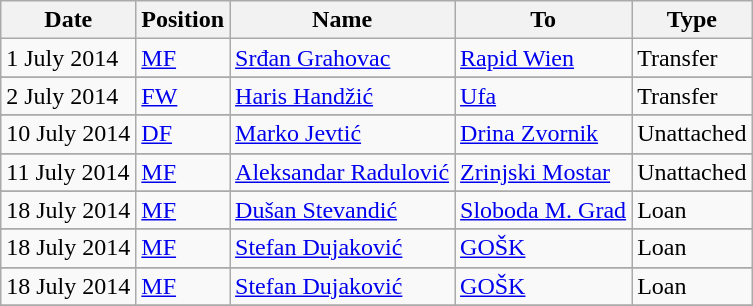<table class="wikitable">
<tr>
<th>Date</th>
<th>Position</th>
<th>Name</th>
<th>To</th>
<th>Type</th>
</tr>
<tr>
<td>1 July 2014</td>
<td><a href='#'>MF</a></td>
<td> <a href='#'>Srđan Grahovac</a></td>
<td> <a href='#'>Rapid Wien</a></td>
<td>Transfer</td>
</tr>
<tr>
</tr>
<tr>
<td>2 July 2014</td>
<td><a href='#'>FW</a></td>
<td> <a href='#'>Haris Handžić</a></td>
<td> <a href='#'>Ufa</a></td>
<td>Transfer</td>
</tr>
<tr>
</tr>
<tr>
<td>10 July 2014</td>
<td><a href='#'>DF</a></td>
<td> <a href='#'>Marko Jevtić</a></td>
<td> <a href='#'>Drina Zvornik</a></td>
<td>Unattached</td>
</tr>
<tr>
</tr>
<tr>
<td>11 July 2014</td>
<td><a href='#'>MF</a></td>
<td> <a href='#'>Aleksandar Radulović</a></td>
<td> <a href='#'>Zrinjski Mostar</a></td>
<td>Unattached</td>
</tr>
<tr>
</tr>
<tr>
<td>18 July 2014</td>
<td><a href='#'>MF</a></td>
<td> <a href='#'>Dušan Stevandić</a></td>
<td> <a href='#'>Sloboda M. Grad</a></td>
<td>Loan</td>
</tr>
<tr>
</tr>
<tr>
<td>18 July 2014</td>
<td><a href='#'>MF</a></td>
<td> <a href='#'>Stefan Dujaković</a></td>
<td> <a href='#'>GOŠK</a></td>
<td>Loan</td>
</tr>
<tr>
</tr>
<tr>
<td>18 July 2014</td>
<td><a href='#'>MF</a></td>
<td> <a href='#'>Stefan Dujaković</a></td>
<td> <a href='#'>GOŠK</a></td>
<td>Loan</td>
</tr>
<tr>
</tr>
</table>
